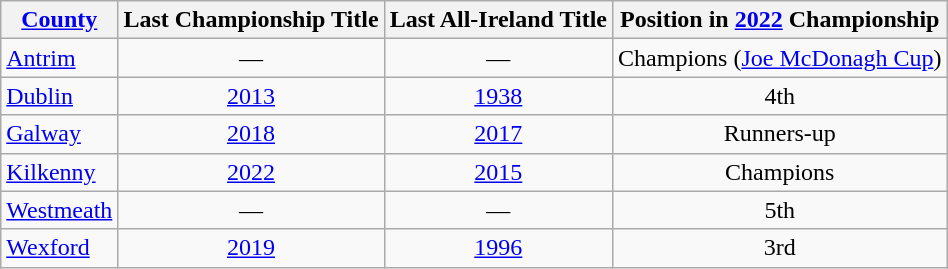<table class="wikitable sortable" style="text-align:center">
<tr>
<th><a href='#'>County</a></th>
<th>Last Championship Title</th>
<th>Last All-Ireland Title</th>
<th>Position in <a href='#'>2022</a> Championship</th>
</tr>
<tr>
<td style="text-align:left"> <a href='#'>Antrim</a></td>
<td>—</td>
<td>—</td>
<td>Champions (<a href='#'>Joe McDonagh Cup</a>)</td>
</tr>
<tr>
<td style="text-align:left"> <a href='#'>Dublin</a></td>
<td><a href='#'>2013</a></td>
<td><a href='#'>1938</a></td>
<td>4th</td>
</tr>
<tr>
<td style="text-align:left"> <a href='#'>Galway</a></td>
<td><a href='#'>2018</a></td>
<td><a href='#'>2017</a></td>
<td>Runners-up</td>
</tr>
<tr>
<td style="text-align:left"> <a href='#'>Kilkenny</a></td>
<td><a href='#'>2022</a></td>
<td><a href='#'>2015</a></td>
<td>Champions</td>
</tr>
<tr>
<td style="text-align:left"> <a href='#'>Westmeath</a></td>
<td>—</td>
<td>—</td>
<td>5th</td>
</tr>
<tr>
<td style="text-align:left"> <a href='#'>Wexford</a></td>
<td><a href='#'>2019</a></td>
<td><a href='#'>1996</a></td>
<td>3rd</td>
</tr>
</table>
